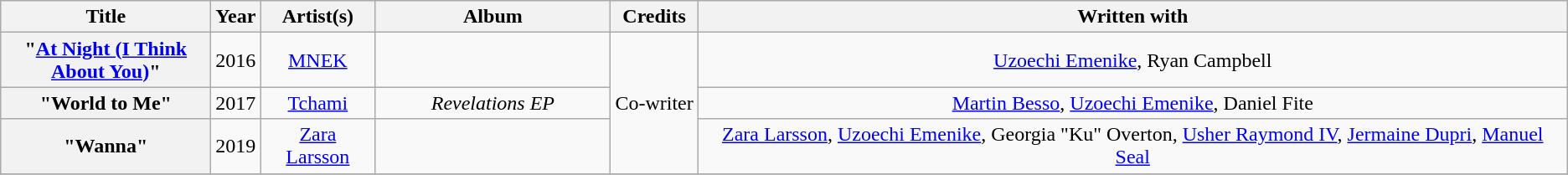<table class="wikitable plainrowheaders" style="text-align:center;">
<tr>
<th scope="col" style="width:160px;">Title</th>
<th scope="col">Year</th>
<th scope="col">Artist(s)</th>
<th scope="col" style="width:180px;">Album</th>
<th scope="col">Credits</th>
<th scope="col">Written with</th>
</tr>
<tr>
<th scope="row">"<a href='#'>At Night (I Think About You)</a>"</th>
<td>2016</td>
<td><a href='#'>MNEK</a></td>
<td></td>
<td rowspan="3">Co-writer</td>
<td><a href='#'>Uzoechi Emenike</a>, Ryan Campbell</td>
</tr>
<tr>
<th scope="row">"World to Me"<br></th>
<td>2017</td>
<td><a href='#'>Tchami</a></td>
<td><em>Revelations EP</em></td>
<td><a href='#'>Martin Besso</a>, <a href='#'>Uzoechi Emenike</a>, Daniel Fite</td>
</tr>
<tr>
<th scope="row">"Wanna"</th>
<td>2019</td>
<td><a href='#'>Zara Larsson</a></td>
<td></td>
<td><a href='#'>Zara Larsson</a>, <a href='#'>Uzoechi Emenike</a>, Georgia "Ku" Overton, <a href='#'>Usher Raymond IV</a>, <a href='#'>Jermaine Dupri</a>, <a href='#'>Manuel Seal</a></td>
</tr>
<tr>
</tr>
</table>
